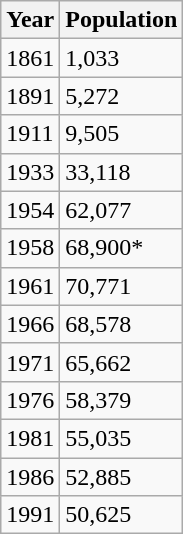<table class="wikitable">
<tr>
<th>Year</th>
<th>Population</th>
</tr>
<tr>
<td>1861</td>
<td>1,033</td>
</tr>
<tr>
<td>1891</td>
<td>5,272</td>
</tr>
<tr>
<td>1911</td>
<td>9,505</td>
</tr>
<tr>
<td>1933</td>
<td>33,118</td>
</tr>
<tr>
<td>1954</td>
<td>62,077</td>
</tr>
<tr>
<td>1958</td>
<td>68,900*</td>
</tr>
<tr>
<td>1961</td>
<td>70,771</td>
</tr>
<tr>
<td>1966</td>
<td>68,578</td>
</tr>
<tr>
<td>1971</td>
<td>65,662</td>
</tr>
<tr>
<td>1976</td>
<td>58,379</td>
</tr>
<tr>
<td>1981</td>
<td>55,035</td>
</tr>
<tr>
<td>1986</td>
<td>52,885</td>
</tr>
<tr>
<td>1991</td>
<td>50,625</td>
</tr>
</table>
